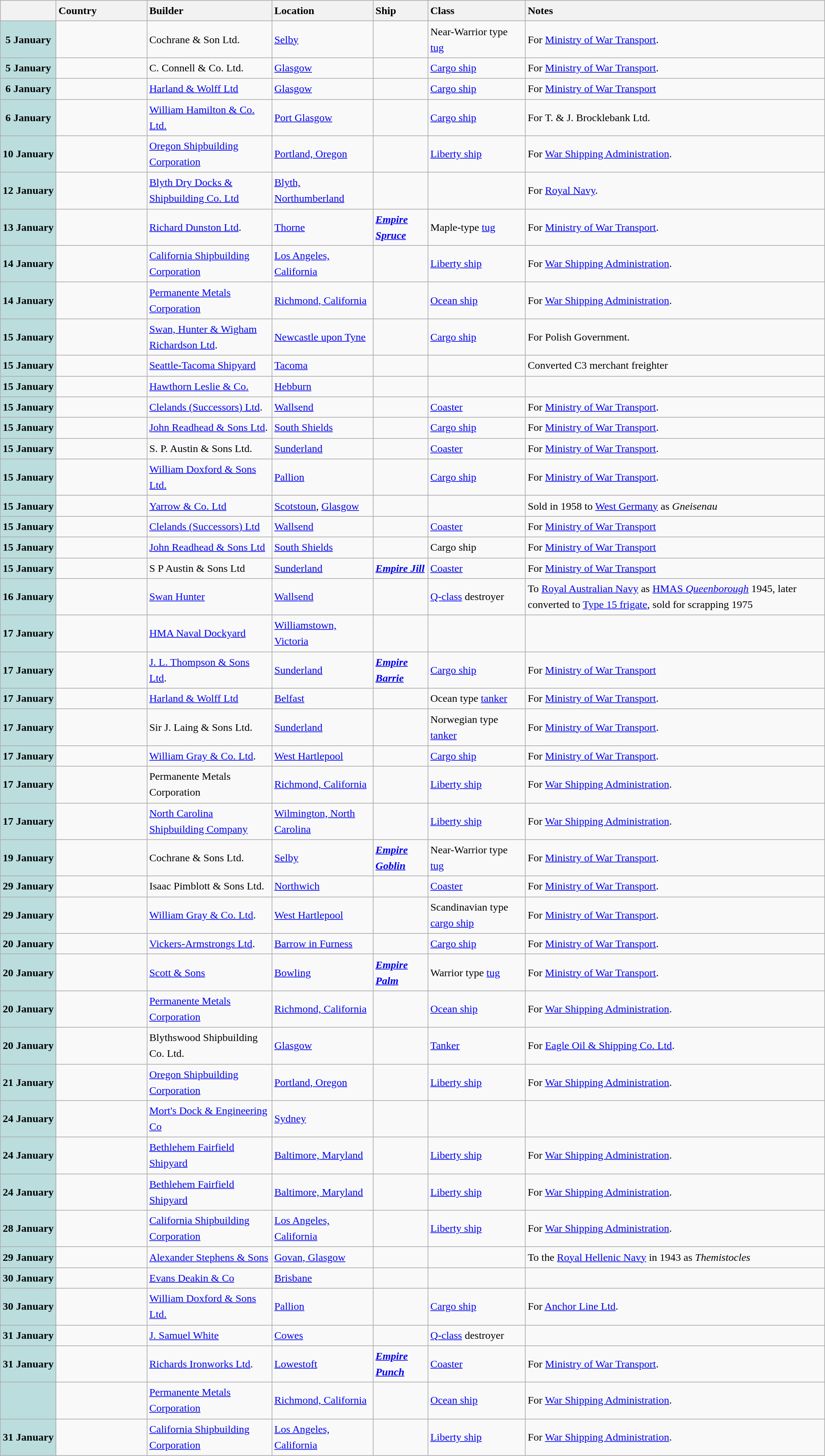<table class="wikitable sortable" style="font-size:1.00em; line-height:1.5em;">
<tr>
<th></th>
<th width="130"  style="text-align: left;">Country</th>
<th style="text-align: left;">Builder</th>
<th style="text-align: left;">Location</th>
<th style="text-align: left;">Ship</th>
<th style="text-align: left;">Class</th>
<th style="text-align: left;">Notes</th>
</tr>
<tr ---->
<th style="background: #bbdddd;">5 January</th>
<td></td>
<td>Cochrane & Son Ltd.</td>
<td><a href='#'>Selby</a></td>
<td><strong></strong></td>
<td>Near-Warrior type <a href='#'>tug</a></td>
<td>For <a href='#'>Ministry of War Transport</a>.</td>
</tr>
<tr>
<th style="background: #bbdddd;">5 January</th>
<td></td>
<td>C. Connell & Co. Ltd.</td>
<td><a href='#'>Glasgow</a></td>
<td><strong></strong></td>
<td><a href='#'>Cargo ship</a></td>
<td>For <a href='#'>Ministry of War Transport</a>.</td>
</tr>
<tr>
<th style="background: #bbdddd;">6 January</th>
<td></td>
<td><a href='#'>Harland & Wolff Ltd</a></td>
<td><a href='#'>Glasgow</a></td>
<td><strong></strong></td>
<td><a href='#'>Cargo ship</a></td>
<td>For <a href='#'>Ministry of War Transport</a></td>
</tr>
<tr>
<th style="background: #bbdddd;">6 January</th>
<td></td>
<td><a href='#'>William Hamilton & Co. Ltd.</a></td>
<td><a href='#'>Port Glasgow</a></td>
<td><strong></strong></td>
<td><a href='#'>Cargo ship</a></td>
<td>For T. & J. Brocklebank Ltd.</td>
</tr>
<tr --->
<th style="background: #bbdddd;">10 January</th>
<td></td>
<td><a href='#'>Oregon Shipbuilding Corporation</a></td>
<td><a href='#'>Portland, Oregon</a></td>
<td><strong></strong></td>
<td><a href='#'>Liberty ship</a></td>
<td>For <a href='#'>War Shipping Administration</a>.</td>
</tr>
<tr ---->
<th style="background: #bbdddd;">12 January</th>
<td></td>
<td><a href='#'>Blyth Dry Docks & Shipbuilding Co. Ltd</a></td>
<td><a href='#'>Blyth, Northumberland</a></td>
<td><strong></strong></td>
<td></td>
<td>For <a href='#'>Royal Navy</a>.</td>
</tr>
<tr>
<th style="background: #bbdddd;">13 January</th>
<td></td>
<td><a href='#'>Richard Dunston Ltd</a>.</td>
<td><a href='#'>Thorne</a></td>
<td><strong><em><a href='#'>Empire Spruce</a></em></strong></td>
<td>Maple-type <a href='#'>tug</a></td>
<td>For <a href='#'>Ministry of War Transport</a>.</td>
</tr>
<tr --->
<th style="background: #bbdddd;">14 January</th>
<td></td>
<td><a href='#'>California Shipbuilding Corporation</a></td>
<td><a href='#'>Los Angeles, California</a></td>
<td><strong></strong></td>
<td><a href='#'>Liberty ship</a></td>
<td>For <a href='#'>War Shipping Administration</a>.</td>
</tr>
<tr --->
<th style="background: #bbdddd;">14 January</th>
<td></td>
<td><a href='#'>Permanente Metals Corporation</a></td>
<td><a href='#'>Richmond, California</a></td>
<td><strong></strong></td>
<td><a href='#'>Ocean ship</a></td>
<td>For <a href='#'>War Shipping Administration</a>.</td>
</tr>
<tr ---->
<th style="background: #bbdddd;">15 January</th>
<td></td>
<td><a href='#'>Swan, Hunter & Wigham Richardson Ltd</a>.</td>
<td><a href='#'>Newcastle upon Tyne</a></td>
<td><strong></strong></td>
<td><a href='#'>Cargo ship</a></td>
<td>For Polish Government.</td>
</tr>
<tr>
<th style="background: #bbdddd;">15 January</th>
<td></td>
<td><a href='#'>Seattle-Tacoma Shipyard</a></td>
<td><a href='#'>Tacoma</a></td>
<td><strong></strong></td>
<td></td>
<td>Converted C3 merchant freighter</td>
</tr>
<tr>
<th style="background: #bbdddd;">15 January</th>
<td></td>
<td><a href='#'>Hawthorn Leslie & Co.</a></td>
<td><a href='#'>Hebburn</a></td>
<td><strong></strong></td>
<td></td>
<td></td>
</tr>
<tr ---->
<th style="background: #bbdddd;">15 January</th>
<td></td>
<td><a href='#'>Clelands (Successors) Ltd</a>.</td>
<td><a href='#'>Wallsend</a></td>
<td><strong></strong></td>
<td><a href='#'>Coaster</a></td>
<td>For <a href='#'>Ministry of War Transport</a>.</td>
</tr>
<tr ---->
<th style="background: #bbdddd;">15 January</th>
<td></td>
<td><a href='#'>John Readhead & Sons Ltd</a>.</td>
<td><a href='#'>South Shields</a></td>
<td><strong></strong></td>
<td><a href='#'>Cargo ship</a></td>
<td>For <a href='#'>Ministry of War Transport</a>.</td>
</tr>
<tr ---->
<th style="background: #bbdddd;">15 January</th>
<td></td>
<td>S. P. Austin & Sons Ltd.</td>
<td><a href='#'>Sunderland</a></td>
<td><strong></strong></td>
<td><a href='#'>Coaster</a></td>
<td>For <a href='#'>Ministry of War Transport</a>.</td>
</tr>
<tr>
<th style="background: #bbdddd;">15 January</th>
<td></td>
<td><a href='#'>William Doxford & Sons Ltd.</a></td>
<td><a href='#'>Pallion</a></td>
<td><strong></strong></td>
<td><a href='#'>Cargo ship</a></td>
<td>For <a href='#'>Ministry of War Transport</a>.</td>
</tr>
<tr>
<th style="background: #bbdddd;">15 January</th>
<td></td>
<td><a href='#'>Yarrow & Co. Ltd</a></td>
<td><a href='#'>Scotstoun</a>, <a href='#'>Glasgow</a></td>
<td><strong></strong></td>
<td></td>
<td>Sold in 1958 to <a href='#'>West Germany</a> as <em>Gneisenau</em></td>
</tr>
<tr>
<th style="background: #bbdddd;">15 January</th>
<td></td>
<td><a href='#'>Clelands (Successors) Ltd</a></td>
<td><a href='#'>Wallsend</a></td>
<td><strong></strong></td>
<td><a href='#'>Coaster</a></td>
<td>For <a href='#'>Ministry of War Transport</a></td>
</tr>
<tr>
<th style="background: #bbdddd;">15 January</th>
<td></td>
<td><a href='#'>John Readhead & Sons Ltd</a></td>
<td><a href='#'>South Shields</a></td>
<td><strong></strong></td>
<td>Cargo ship</td>
<td>For <a href='#'>Ministry of War Transport</a></td>
</tr>
<tr>
<th style="background: #bbdddd;">15 January</th>
<td></td>
<td>S P Austin & Sons Ltd</td>
<td><a href='#'>Sunderland</a></td>
<td><strong><a href='#'><em>Empire Jill</em></a></strong></td>
<td><a href='#'>Coaster</a></td>
<td>For <a href='#'>Ministry of War Transport</a></td>
</tr>
<tr>
<th style="background: #bbdddd;">16 January</th>
<td></td>
<td><a href='#'>Swan Hunter</a></td>
<td><a href='#'>Wallsend</a></td>
<td><strong></strong></td>
<td><a href='#'>Q-class</a> destroyer</td>
<td>To <a href='#'>Royal Australian Navy</a> as <a href='#'>HMAS <em>Queenborough</em></a> 1945, later converted to <a href='#'>Type 15 frigate</a>, sold for scrapping 1975</td>
</tr>
<tr>
<th style="background: #bbdddd;">17 January</th>
<td></td>
<td><a href='#'>HMA Naval Dockyard</a></td>
<td><a href='#'>Williamstown, Victoria</a></td>
<td><strong></strong></td>
<td></td>
<td></td>
</tr>
<tr>
<th style="background: #bbdddd;">17 January</th>
<td></td>
<td><a href='#'>J. L. Thompson & Sons Ltd</a>.</td>
<td><a href='#'>Sunderland</a></td>
<td><a href='#'><strong><em>Empire Barrie</em></strong></a></td>
<td><a href='#'>Cargo ship</a></td>
<td>For <a href='#'>Ministry of War Transport</a></td>
</tr>
<tr>
<th style="background: #bbdddd;">17 January</th>
<td></td>
<td><a href='#'>Harland & Wolff Ltd</a></td>
<td><a href='#'>Belfast</a></td>
<td><strong></strong></td>
<td>Ocean type <a href='#'>tanker</a></td>
<td>For <a href='#'>Ministry of War Transport</a>.</td>
</tr>
<tr ---->
<th style="background: #bbdddd;">17 January</th>
<td></td>
<td>Sir J. Laing & Sons Ltd.</td>
<td><a href='#'>Sunderland</a></td>
<td><strong></strong></td>
<td>Norwegian type <a href='#'>tanker</a></td>
<td>For <a href='#'>Ministry of War Transport</a>.</td>
</tr>
<tr>
<th style="background: #bbdddd;">17 January</th>
<td></td>
<td><a href='#'>William Gray & Co. Ltd</a>.</td>
<td><a href='#'>West Hartlepool</a></td>
<td><strong></strong></td>
<td><a href='#'>Cargo ship</a></td>
<td>For <a href='#'>Ministry of War Transport</a>.</td>
</tr>
<tr --->
<th style="background: #bbdddd;">17 January</th>
<td></td>
<td>Permanente Metals Corporation</td>
<td><a href='#'>Richmond, California</a></td>
<td><strong></strong></td>
<td><a href='#'>Liberty ship</a></td>
<td>For <a href='#'>War Shipping Administration</a>.</td>
</tr>
<tr --->
<th style="background: #bbdddd;">17 January</th>
<td></td>
<td><a href='#'>North Carolina Shipbuilding Company</a></td>
<td><a href='#'>Wilmington, North Carolina</a></td>
<td><strong></strong></td>
<td><a href='#'>Liberty ship</a></td>
<td>For <a href='#'>War Shipping Administration</a>.</td>
</tr>
<tr>
<th style="background: #bbdddd;">19 January</th>
<td></td>
<td>Cochrane & Sons Ltd.</td>
<td><a href='#'>Selby</a></td>
<td><strong><em><a href='#'>Empire Goblin</a></em></strong></td>
<td>Near-Warrior type <a href='#'>tug</a></td>
<td>For <a href='#'>Ministry of War Transport</a>.</td>
</tr>
<tr ---->
<th style="background: #bbdddd;">29 January</th>
<td></td>
<td>Isaac Pimblott & Sons Ltd.</td>
<td><a href='#'>Northwich</a></td>
<td><strong></strong></td>
<td><a href='#'>Coaster</a></td>
<td>For <a href='#'>Ministry of War Transport</a>.</td>
</tr>
<tr ---->
<th style="background: #bbdddd;">29 January</th>
<td></td>
<td><a href='#'>William Gray & Co. Ltd</a>.</td>
<td><a href='#'>West Hartlepool</a></td>
<td><strong></strong></td>
<td>Scandinavian type <a href='#'>cargo ship</a></td>
<td>For <a href='#'>Ministry of War Transport</a>.</td>
</tr>
<tr ---->
<th style="background: #bbdddd;">20 January</th>
<td></td>
<td><a href='#'>Vickers-Armstrongs Ltd</a>.</td>
<td><a href='#'>Barrow in Furness</a></td>
<td><strong></strong></td>
<td><a href='#'>Cargo ship</a></td>
<td>For <a href='#'>Ministry of War Transport</a>.</td>
</tr>
<tr>
<th style="background: #bbdddd;">20 January</th>
<td></td>
<td><a href='#'>Scott & Sons</a></td>
<td><a href='#'>Bowling</a></td>
<td><strong><em><a href='#'>Empire Palm</a></em></strong></td>
<td>Warrior type <a href='#'>tug</a></td>
<td>For <a href='#'>Ministry of War Transport</a>.</td>
</tr>
<tr --->
<th style="background: #bbdddd;">20 January</th>
<td></td>
<td><a href='#'>Permanente Metals Corporation</a></td>
<td><a href='#'>Richmond, California</a></td>
<td><strong></strong></td>
<td><a href='#'>Ocean ship</a></td>
<td>For <a href='#'>War Shipping Administration</a>.</td>
</tr>
<tr ---->
<th style="background: #bbdddd;">20 January</th>
<td></td>
<td>Blythswood Shipbuilding Co. Ltd.</td>
<td><a href='#'>Glasgow</a></td>
<td><strong></strong></td>
<td><a href='#'>Tanker</a></td>
<td>For <a href='#'>Eagle Oil & Shipping Co. Ltd</a>.</td>
</tr>
<tr --->
<th style="background: #bbdddd;">21 January</th>
<td></td>
<td><a href='#'>Oregon Shipbuilding Corporation</a></td>
<td><a href='#'>Portland, Oregon</a></td>
<td><strong></strong></td>
<td><a href='#'>Liberty ship</a></td>
<td>For <a href='#'>War Shipping Administration</a>.</td>
</tr>
<tr>
<th style="background: #bbdddd;">24 January</th>
<td></td>
<td><a href='#'>Mort's Dock & Engineering Co</a></td>
<td><a href='#'>Sydney</a></td>
<td><strong></strong></td>
<td></td>
<td></td>
</tr>
<tr --->
<th style="background: #bbdddd;">24 January</th>
<td></td>
<td><a href='#'>Bethlehem Fairfield Shipyard</a></td>
<td><a href='#'>Baltimore, Maryland</a></td>
<td><strong></strong></td>
<td><a href='#'>Liberty ship</a></td>
<td>For <a href='#'>War Shipping Administration</a>.</td>
</tr>
<tr --->
<th style="background: #bbdddd;">24 January</th>
<td></td>
<td><a href='#'>Bethlehem Fairfield Shipyard</a></td>
<td><a href='#'>Baltimore, Maryland</a></td>
<td><strong></strong></td>
<td><a href='#'>Liberty ship</a></td>
<td>For <a href='#'>War Shipping Administration</a>.</td>
</tr>
<tr --->
<th style="background: #bbdddd;">28 January</th>
<td></td>
<td><a href='#'>California Shipbuilding Corporation</a></td>
<td><a href='#'>Los Angeles, California</a></td>
<td><strong></strong></td>
<td><a href='#'>Liberty ship</a></td>
<td>For <a href='#'>War Shipping Administration</a>.</td>
</tr>
<tr>
<th style="background: #bbdddd;">29 January</th>
<td></td>
<td><a href='#'>Alexander Stephens & Sons</a></td>
<td><a href='#'>Govan, Glasgow</a></td>
<td><strong></strong></td>
<td></td>
<td>To the <a href='#'>Royal Hellenic Navy</a> in 1943 as <em>Themistocles</em></td>
</tr>
<tr>
<th style="background: #bbdddd;">30 January</th>
<td></td>
<td><a href='#'>Evans Deakin & Co</a></td>
<td><a href='#'>Brisbane</a></td>
<td><strong></strong></td>
<td></td>
<td></td>
</tr>
<tr>
<th style="background: #bbdddd;">30 January</th>
<td></td>
<td><a href='#'>William Doxford & Sons Ltd.</a></td>
<td><a href='#'>Pallion</a></td>
<td><strong></strong></td>
<td><a href='#'>Cargo ship</a></td>
<td>For <a href='#'>Anchor Line Ltd</a>.</td>
</tr>
<tr>
<th style="background: #bbdddd;">31 January</th>
<td></td>
<td><a href='#'>J. Samuel White</a></td>
<td><a href='#'>Cowes</a></td>
<td><strong></strong></td>
<td><a href='#'>Q-class</a> destroyer</td>
<td></td>
</tr>
<tr>
<th style="background: #bbdddd;">31 January</th>
<td></td>
<td><a href='#'>Richards Ironworks Ltd</a>.</td>
<td><a href='#'>Lowestoft</a></td>
<td><strong><a href='#'><em>Empire Punch</em></a></strong></td>
<td><a href='#'>Coaster</a></td>
<td>For <a href='#'>Ministry of War Transport</a>.</td>
</tr>
<tr --->
<th style="background: #bbdddd;"></th>
<td></td>
<td><a href='#'>Permanente Metals Corporation</a></td>
<td><a href='#'>Richmond, California</a></td>
<td><strong></strong></td>
<td><a href='#'>Ocean ship</a></td>
<td>For <a href='#'>War Shipping Administration</a>.</td>
</tr>
<tr --->
<th style="background: #bbdddd;">31 January</th>
<td></td>
<td><a href='#'>California Shipbuilding Corporation</a></td>
<td><a href='#'>Los Angeles, California</a></td>
<td><strong></strong></td>
<td><a href='#'>Liberty ship</a></td>
<td>For <a href='#'>War Shipping Administration</a>.</td>
</tr>
</table>
